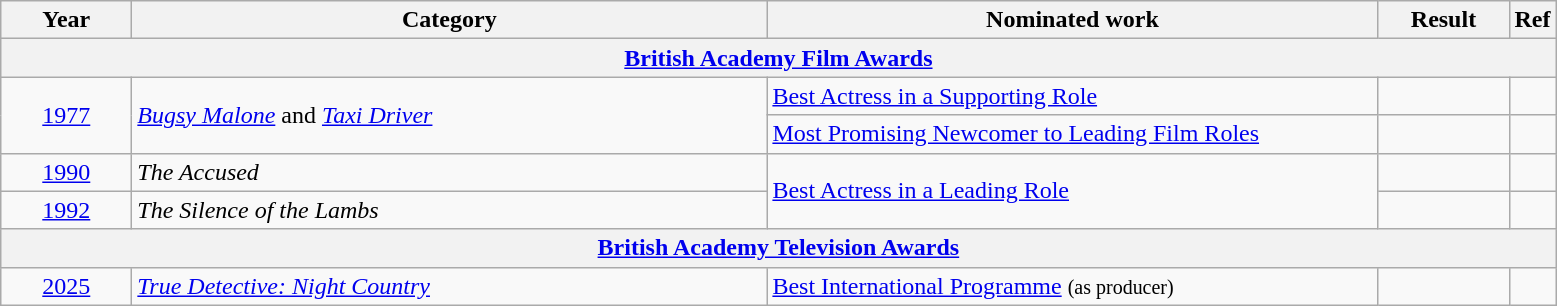<table class=wikitable>
<tr>
<th scope="col" style="width:5em;">Year</th>
<th scope="col" style="width:26em;">Category</th>
<th scope="col" style="width:25em;">Nominated work</th>
<th scope="col" style="width:5em;">Result</th>
<th>Ref</th>
</tr>
<tr>
<th colspan=9><a href='#'>British Academy Film Awards</a></th>
</tr>
<tr>
<td rowspan=2 style="text-align:center;"><a href='#'>1977</a></td>
<td rowspan=2><em><a href='#'>Bugsy Malone</a></em> and <em><a href='#'>Taxi Driver</a></em></td>
<td><a href='#'>Best Actress in a Supporting Role</a></td>
<td></td>
<td></td>
</tr>
<tr>
<td><a href='#'>Most Promising Newcomer to Leading Film Roles</a></td>
<td></td>
<td></td>
</tr>
<tr>
<td style="text-align:center;"><a href='#'>1990</a></td>
<td><em>The Accused</em></td>
<td rowspan=2><a href='#'>Best Actress in a Leading Role</a></td>
<td></td>
<td></td>
</tr>
<tr>
<td style="text-align:center;"><a href='#'>1992</a></td>
<td><em>The Silence of the Lambs</em></td>
<td></td>
<td></td>
</tr>
<tr>
<th colspan=9><a href='#'>British Academy Television Awards</a></th>
</tr>
<tr>
<td style="text-align:center;"><a href='#'>2025</a></td>
<td><em><a href='#'>True Detective: Night Country</a></em></td>
<td><a href='#'>Best International Programme</a> <small>(as producer)</small></td>
<td></td>
<td></td>
</tr>
</table>
